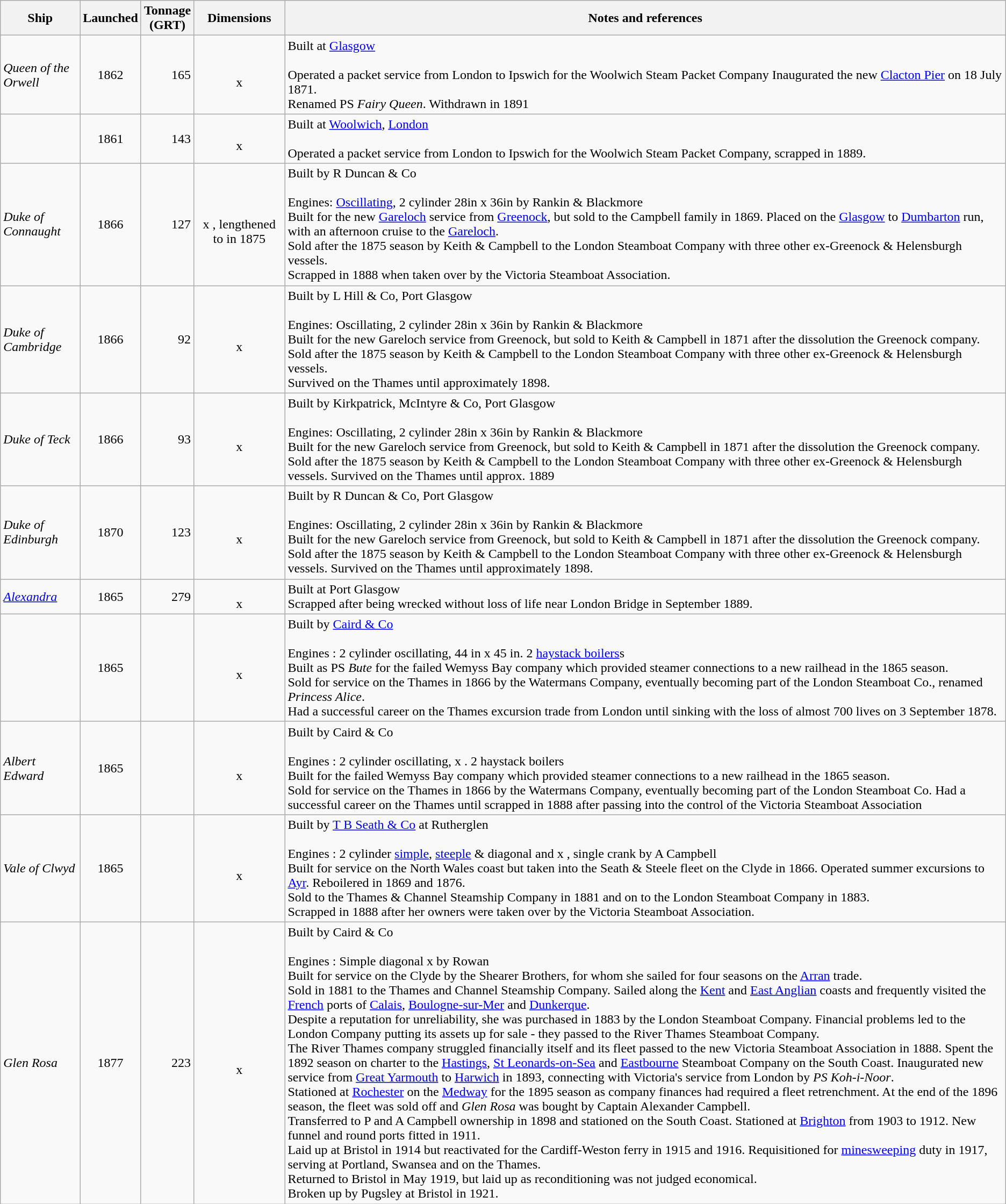<table class="wikitable sortable">
<tr>
<th scope="col">Ship</th>
<th scope="col">Launched</th>
<th scope="col">Tonnage<br>(GRT)</th>
<th scope="col">Dimensions</th>
<th scope="col">Notes and references</th>
</tr>
<tr>
<td><em>Queen of the Orwell</em></td>
<td align="center">1862</td>
<td align="right">165</td>
<td align="center"> <br>x </td>
<td>Built at <a href='#'>Glasgow</a><br><br>Operated a packet service from London to Ipswich for the Woolwich Steam Packet Company
Inaugurated the new <a href='#'>Clacton Pier</a> on 18 July 1871.<br>
Renamed PS <em>Fairy Queen</em>. Withdrawn in 1891</td>
</tr>
<tr>
<td></td>
<td align="center">1861</td>
<td align="right">143</td>
<td align="center"> <br>x </td>
<td>Built at <a href='#'>Woolwich</a>, <a href='#'>London</a><br><br>Operated a packet service from London to Ipswich for the Woolwich Steam Packet Company, scrapped in 1889.</td>
</tr>
<tr>
<td><em>Duke of Connaught</em></td>
<td align="center">1866</td>
<td align="right">127</td>
<td align="center"> <br>x , lengthened to  in 1875</td>
<td>Built by R Duncan & Co<br><br>Engines: <a href='#'>Oscillating</a>, 2 cylinder 28in x 36in by Rankin & Blackmore<br>
Built for the new <a href='#'>Gareloch</a> service from <a href='#'>Greenock</a>, but sold to the Campbell family in 1869. Placed on the <a href='#'>Glasgow</a> to <a href='#'>Dumbarton</a> run, with an afternoon cruise to the <a href='#'>Gareloch</a>.<br>
Sold after the 1875 season by Keith & Campbell to the London Steamboat Company with three other ex-Greenock & Helensburgh vessels.<br>
Scrapped in 1888 when taken over by the Victoria Steamboat Association.</td>
</tr>
<tr>
<td><em>Duke of Cambridge</em></td>
<td align="center">1866</td>
<td align="right">92</td>
<td align="center"> <br>x </td>
<td>Built by L Hill & Co, Port Glasgow<br><br>Engines: Oscillating, 2 cylinder 28in x 36in by Rankin & Blackmore<br>
Built for the new Gareloch service from Greenock, but sold to Keith & Campbell in 1871 after the dissolution the Greenock company.<br>
Sold after the 1875 season by Keith & Campbell to the London Steamboat Company with three other ex-Greenock & Helensburgh vessels.<br>
Survived on the Thames until approximately 1898.</td>
</tr>
<tr>
<td><em>Duke of Teck</em></td>
<td align="center">1866</td>
<td align="right">93</td>
<td align="center"><br>x </td>
<td>Built by Kirkpatrick, McIntyre & Co, Port Glasgow<br><br>Engines: Oscillating, 2 cylinder 28in x 36in by Rankin & Blackmore<br>
Built for the new Gareloch service from Greenock, but sold to Keith & Campbell in 1871 after the dissolution the Greenock company.<br>
Sold after the 1875 season by Keith & Campbell to the London Steamboat Company with three other ex-Greenock & Helensburgh vessels. Survived on the Thames until approx. 1889</td>
</tr>
<tr>
<td><em>Duke of Edinburgh</em></td>
<td align="center">1870</td>
<td align="right">123</td>
<td align="center"><br>x </td>
<td>Built by R Duncan & Co, Port Glasgow<br><br>Engines: Oscillating, 2 cylinder 28in x 36in by Rankin & Blackmore<br>
Built for the new Gareloch service from Greenock, but sold to Keith & Campbell in 1871 after the dissolution the Greenock company.<br>
Sold after the 1875 season by Keith & Campbell to the London Steamboat Company with three other ex-Greenock & Helensburgh vessels. Survived on the Thames until approximately 1898.</td>
</tr>
<tr>
<td><em><a href='#'>Alexandra</a></em></td>
<td align="center">1865</td>
<td align="right">279</td>
<td align="center"><br>x </td>
<td>Built at Port Glasgow<br>Scrapped after being wrecked without loss of life near London Bridge in September 1889.</td>
</tr>
<tr>
<td></td>
<td align="center">1865</td>
<td></td>
<td align="center"><br>x </td>
<td>Built by <a href='#'>Caird & Co</a><br><br>Engines : 2 cylinder oscillating, 44 in x 45 in. 2 <a href='#'>haystack boilers</a>s<br>
Built as PS <em>Bute</em> for the failed Wemyss Bay company which provided steamer connections to a new railhead in the 1865 season.<br>
Sold for service on the Thames in 1866 by the Watermans Company, eventually becoming part of the London Steamboat Co., renamed <em>Princess Alice</em>.<br>
Had a successful career on the Thames excursion trade from London until sinking with the loss of almost 700 lives on 3 September 1878.</td>
</tr>
<tr>
<td><em>Albert Edward</em></td>
<td align="center">1865</td>
<td></td>
<td align="center"><br>x </td>
<td>Built by Caird & Co<br><br>Engines : 2 cylinder oscillating,  x . 2 haystack boilers<br>
Built for the failed Wemyss Bay company which provided steamer connections to a new railhead in the 1865 season.<br>
Sold for service on the Thames in 1866 by the Watermans Company, eventually becoming part of the London Steamboat Co. Had a successful career on the Thames until scrapped in 1888 after passing into the control of the Victoria Steamboat Association</td>
</tr>
<tr>
<td><em>Vale of Clwyd</em></td>
<td align="center">1865</td>
<td></td>
<td align="center"><br>x </td>
<td>Built by <a href='#'>T B Seath & Co</a> at Rutherglen<br><br>Engines : 2 cylinder <a href='#'>simple</a>, <a href='#'>steeple</a> & diagonal  and  x , single crank by A Campbell<br>
Built for service on the North Wales coast but taken into the Seath & Steele fleet on the Clyde in 1866. Operated summer excursions to <a href='#'>Ayr</a>. Reboilered in 1869 and 1876.<br>
Sold to the Thames & Channel Steamship Company in 1881 and on to the London Steamboat Company in 1883.<br>
Scrapped in 1888 after her owners were taken over by the Victoria Steamboat Association.</td>
</tr>
<tr>
<td><em>Glen Rosa</em></td>
<td align="center">1877</td>
<td align="right">223</td>
<td align="center"><br>x </td>
<td>Built by Caird & Co<br><br>Engines : Simple diagonal  x  by Rowan<br>
Built for service on the Clyde by the Shearer Brothers, for whom she sailed for four seasons on the <a href='#'>Arran</a> trade.<br>
Sold in 1881 to the Thames and Channel Steamship Company. Sailed along the <a href='#'>Kent</a> and <a href='#'>East Anglian</a> coasts and frequently visited the <a href='#'>French</a> ports of <a href='#'>Calais</a>, <a href='#'>Boulogne-sur-Mer</a> and <a href='#'>Dunkerque</a>.<br>
Despite a reputation for unreliability, she was purchased in 1883 by the London Steamboat Company. Financial problems led to the London Company putting its assets up for sale - they passed to the River Thames Steamboat Company.<br>
The River Thames company struggled financially itself and its fleet passed to the new Victoria Steamboat Association in 1888. Spent the 1892 season on charter to the <a href='#'>Hastings</a>, <a href='#'>St Leonards-on-Sea</a> and <a href='#'>Eastbourne</a> Steamboat Company on the South Coast. Inaugurated new service from <a href='#'>Great Yarmouth</a> to <a href='#'>Harwich</a> in 1893, connecting with Victoria's service from London by <em>PS Koh-i-Noor</em>.<br>
Stationed at <a href='#'>Rochester</a> on the <a href='#'>Medway</a> for the 1895 season as company finances had required a fleet retrenchment. At the end of the 1896 season, the fleet was sold off and <em>Glen Rosa</em> was bought by Captain Alexander Campbell.<br>
Transferred to P and A Campbell ownership in 1898 and stationed on the South Coast. Stationed at <a href='#'>Brighton</a> from 1903 to 1912. New funnel and round ports fitted in 1911.<br>
Laid up at Bristol in 1914 but reactivated for the Cardiff-Weston ferry in 1915 and 1916. Requisitioned for <a href='#'>minesweeping</a> duty in 1917, serving at Portland, Swansea and on the Thames.<br>
Returned to Bristol in May 1919, but laid up as reconditioning was not judged economical.<br>
Broken up by Pugsley at Bristol in 1921.</td>
</tr>
</table>
